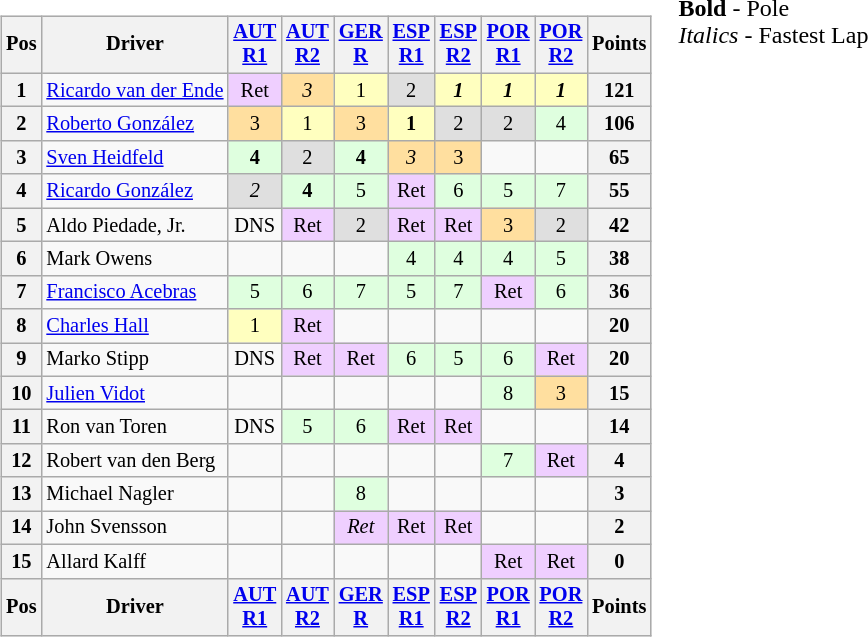<table>
<tr>
<td><br><table class="wikitable" style="font-size: 85%; text-align:center">
<tr valign="top">
<th valign="middle">Pos</th>
<th valign="middle">Driver</th>
<th><a href='#'>AUT<br>R1</a><br></th>
<th><a href='#'>AUT<br>R2</a><br></th>
<th><a href='#'>GER<br>R</a><br></th>
<th><a href='#'>ESP<br>R1</a><br></th>
<th><a href='#'>ESP<br>R2</a><br></th>
<th><a href='#'>POR<br>R1</a><br></th>
<th><a href='#'>POR<br>R2</a><br></th>
<th valign="middle">Points</th>
</tr>
<tr>
<th>1</th>
<td valign="bottom" align="left" nowrap> <a href='#'>Ricardo van der Ende</a></td>
<td style="background:#EFCFFF;">Ret</td>
<td style="background:#FFDF9F;"><em>3</em></td>
<td style="background:#FFFFBF;">1</td>
<td style="background:#DFDFDF;">2</td>
<td style="background:#FFFFBF;"><strong><em>1</em></strong></td>
<td style="background:#FFFFBF;"><strong><em>1</em></strong></td>
<td style="background:#FFFFBF;"><strong><em>1</em></strong></td>
<th>121</th>
</tr>
<tr>
<th>2</th>
<td valign="bottom" align="left"> <a href='#'>Roberto González</a></td>
<td style="background:#FFDF9F;">3</td>
<td style="background:#FFFFBF;">1</td>
<td style="background:#FFDF9F;">3</td>
<td style="background:#FFFFBF;"><strong>1</strong></td>
<td style="background:#DFDFDF;">2</td>
<td style="background:#DFDFDF;">2</td>
<td style="background:#DFFFDF;">4</td>
<th>106</th>
</tr>
<tr>
<th>3</th>
<td valign="bottom" align="left"> <a href='#'>Sven Heidfeld</a></td>
<td style="background:#DFFFDF;"><strong>4</strong></td>
<td style="background:#DFDFDF;">2</td>
<td style="background:#DFFFDF;"><strong>4</strong></td>
<td style="background:#FFDF9F;"><em>3</em></td>
<td style="background:#FFDF9F;">3</td>
<td></td>
<td></td>
<th>65</th>
</tr>
<tr>
<th>4</th>
<td valign="bottom" align="left"> <a href='#'>Ricardo González</a></td>
<td style="background:#DFDFDF;"><em>2</em></td>
<td style="background:#DFFFDF;"><strong>4</strong></td>
<td style="background:#DFFFDF;">5</td>
<td style="background:#EFCFFF;">Ret</td>
<td style="background:#DFFFDF;">6</td>
<td style="background:#DFFFDF;">5</td>
<td style="background:#DFFFDF;">7</td>
<th>55</th>
</tr>
<tr>
<th>5</th>
<td valign="bottom" align="left"> Aldo Piedade, Jr.</td>
<td>DNS</td>
<td style="background:#EFCFFF;">Ret</td>
<td style="background:#DFDFDF;">2</td>
<td style="background:#EFCFFF;">Ret</td>
<td style="background:#EFCFFF;">Ret</td>
<td style="background:#FFDF9F;">3</td>
<td style="background:#DFDFDF;">2</td>
<th>42</th>
</tr>
<tr>
<th>6</th>
<td valign="bottom" align="left"> Mark Owens</td>
<td></td>
<td></td>
<td></td>
<td style="background:#DFFFDF;">4</td>
<td style="background:#DFFFDF;">4</td>
<td style="background:#DFFFDF;">4</td>
<td style="background:#DFFFDF;">5</td>
<th>38</th>
</tr>
<tr>
<th>7</th>
<td valign="bottom" align="left"> <a href='#'>Francisco Acebras</a></td>
<td style="background:#DFFFDF;">5</td>
<td style="background:#DFFFDF;">6</td>
<td style="background:#DFFFDF;">7</td>
<td style="background:#DFFFDF;">5</td>
<td style="background:#DFFFDF;">7</td>
<td style="background:#EFCFFF;">Ret</td>
<td style="background:#DFFFDF;">6</td>
<th>36</th>
</tr>
<tr>
<th>8</th>
<td valign="bottom" align="left"> <a href='#'>Charles Hall</a></td>
<td style="background:#FFFFBF;">1</td>
<td style="background:#EFCFFF;">Ret</td>
<td></td>
<td></td>
<td></td>
<td></td>
<td></td>
<th>20</th>
</tr>
<tr>
<th>9</th>
<td valign="bottom" align="left"> Marko Stipp</td>
<td>DNS</td>
<td style="background:#EFCFFF;">Ret</td>
<td style="background:#EFCFFF;">Ret</td>
<td style="background:#DFFFDF;">6</td>
<td style="background:#DFFFDF;">5</td>
<td style="background:#DFFFDF;">6</td>
<td style="background:#EFCFFF;">Ret</td>
<th>20</th>
</tr>
<tr>
<th>10</th>
<td valign="bottom" align="left"> <a href='#'>Julien Vidot</a></td>
<td></td>
<td></td>
<td></td>
<td></td>
<td></td>
<td style="background:#DFFFDF;">8</td>
<td style="background:#FFDF9F;">3</td>
<th>15</th>
</tr>
<tr>
<th>11</th>
<td valign="bottom" align="left"> Ron van Toren</td>
<td>DNS</td>
<td style="background:#DFFFDF;">5</td>
<td style="background:#DFFFDF;">6</td>
<td style="background:#EFCFFF;">Ret</td>
<td style="background:#EFCFFF;">Ret</td>
<td></td>
<td></td>
<th>14</th>
</tr>
<tr>
<th>12</th>
<td valign="bottom" align="left"> Robert van den Berg</td>
<td></td>
<td></td>
<td></td>
<td></td>
<td></td>
<td style="background:#DFFFDF;">7</td>
<td style="background:#EFCFFF;">Ret</td>
<th>4</th>
</tr>
<tr>
<th>13</th>
<td valign="bottom" align="left"> Michael Nagler</td>
<td></td>
<td></td>
<td style="background:#DFFFDF;">8</td>
<td></td>
<td></td>
<td></td>
<td></td>
<th>3</th>
</tr>
<tr>
<th>14</th>
<td valign="bottom" align="left"> John Svensson</td>
<td></td>
<td></td>
<td style="background:#EFCFFF;"><em>Ret</em></td>
<td style="background:#EFCFFF;">Ret</td>
<td style="background:#EFCFFF;">Ret</td>
<td></td>
<td></td>
<th>2</th>
</tr>
<tr>
<th>15</th>
<td valign="bottom" align="left"> Allard Kalff</td>
<td></td>
<td></td>
<td></td>
<td></td>
<td></td>
<td style="background:#EFCFFF;">Ret</td>
<td style="background:#EFCFFF;">Ret</td>
<th>0</th>
</tr>
<tr>
<th valign="middle">Pos</th>
<th valign="middle">Driver</th>
<th><a href='#'>AUT<br>R1</a><br></th>
<th><a href='#'>AUT<br>R2</a><br></th>
<th><a href='#'>GER<br>R</a><br></th>
<th><a href='#'>ESP<br>R1</a><br></th>
<th><a href='#'>ESP<br>R2</a><br></th>
<th><a href='#'>POR<br>R1</a><br></th>
<th><a href='#'>POR<br>R2</a><br></th>
<th valign="middle">Points</th>
</tr>
</table>
</td>
<td valign="top"><br>
<span><strong>Bold</strong> - Pole<br>
<em>Italics</em> - Fastest Lap</span></td>
</tr>
</table>
